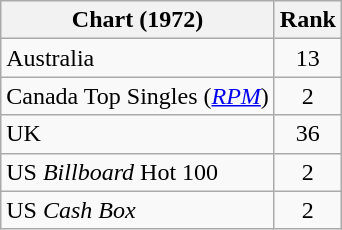<table class="wikitable sortable">
<tr>
<th align="left">Chart (1972)</th>
<th style="text-align:center;">Rank</th>
</tr>
<tr>
<td>Australia</td>
<td style="text-align:center;">13</td>
</tr>
<tr>
<td>Canada Top Singles (<em><a href='#'>RPM</a></em>)</td>
<td style="text-align:center;">2</td>
</tr>
<tr>
<td>UK</td>
<td style="text-align:center;">36</td>
</tr>
<tr>
<td>US <em>Billboard</em> Hot 100</td>
<td style="text-align:center;">2</td>
</tr>
<tr>
<td>US <em>Cash Box</em></td>
<td style="text-align:center;">2</td>
</tr>
</table>
